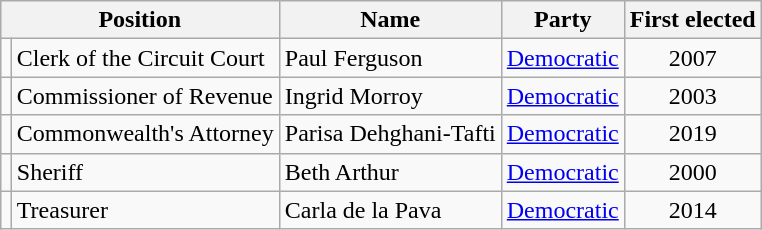<table class="wikitable" style="float:right; margin:10px">
<tr>
<th colspan="2"  style="text-align:center; vertical-align:bottom;">Position</th>
<th style="text-align:center;">Name</th>
<th valign=bottom>Party</th>
<th style="vertical-align:bottom; text-align:center;">First elected</th>
</tr>
<tr>
<td></td>
<td>Clerk of the Circuit Court</td>
<td>Paul Ferguson</td>
<td style="text-align:center;"><a href='#'>Democratic</a></td>
<td style="text-align:center;">2007</td>
</tr>
<tr>
<td></td>
<td>Commissioner of Revenue</td>
<td>Ingrid Morroy</td>
<td style="text-align:center;"><a href='#'>Democratic</a></td>
<td style="text-align:center;">2003</td>
</tr>
<tr>
<td></td>
<td>Commonwealth's Attorney</td>
<td>Parisa Dehghani-Tafti</td>
<td style="text-align:center;"><a href='#'>Democratic</a></td>
<td style="text-align:center;">2019</td>
</tr>
<tr>
<td></td>
<td>Sheriff</td>
<td>Beth Arthur</td>
<td style="text-align:center;"><a href='#'>Democratic</a></td>
<td style="text-align:center;">2000</td>
</tr>
<tr>
<td></td>
<td>Treasurer</td>
<td>Carla de la Pava</td>
<td style="text-align:center;"><a href='#'>Democratic</a></td>
<td style="text-align:center;">2014</td>
</tr>
</table>
